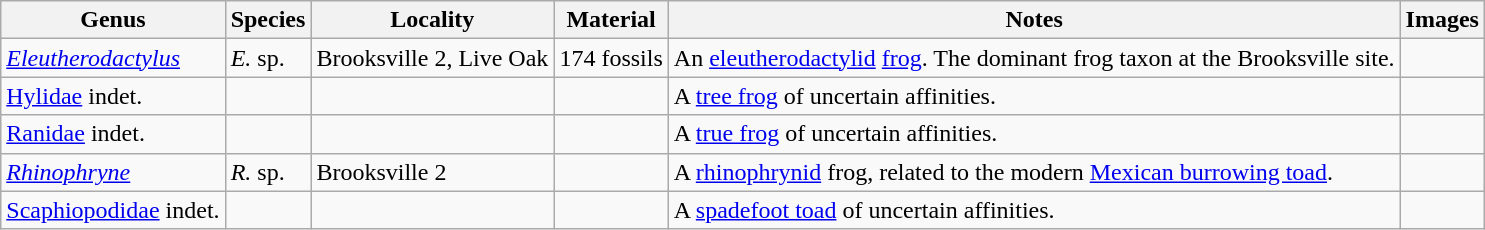<table class="wikitable" align="center">
<tr>
<th>Genus</th>
<th>Species</th>
<th>Locality</th>
<th><strong>Material</strong></th>
<th>Notes</th>
<th>Images</th>
</tr>
<tr>
<td><em><a href='#'>Eleutherodactylus</a></em></td>
<td><em>E.</em> sp.</td>
<td>Brooksville 2, Live Oak</td>
<td>174 fossils</td>
<td>An <a href='#'>eleutherodactylid</a> <a href='#'>frog</a>. The dominant frog taxon at the Brooksville site.</td>
<td></td>
</tr>
<tr>
<td><a href='#'>Hylidae</a> indet.</td>
<td></td>
<td></td>
<td></td>
<td>A <a href='#'>tree frog</a> of uncertain affinities.</td>
<td></td>
</tr>
<tr>
<td><a href='#'>Ranidae</a> indet.</td>
<td></td>
<td></td>
<td></td>
<td>A <a href='#'>true frog</a> of uncertain affinities.</td>
<td></td>
</tr>
<tr>
<td><em><a href='#'>Rhinophryne</a></em></td>
<td><em>R.</em> sp.</td>
<td>Brooksville 2</td>
<td></td>
<td>A <a href='#'>rhinophrynid</a> frog, related to the modern <a href='#'>Mexican burrowing toad</a>.</td>
<td></td>
</tr>
<tr>
<td><a href='#'>Scaphiopodidae</a> indet.</td>
<td></td>
<td></td>
<td></td>
<td>A <a href='#'>spadefoot toad</a> of uncertain affinities.</td>
<td></td>
</tr>
</table>
